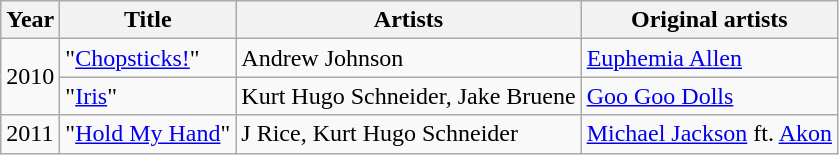<table class="wikitable">
<tr>
<th>Year</th>
<th>Title</th>
<th>Artists</th>
<th>Original artists</th>
</tr>
<tr>
<td rowspan="2">2010</td>
<td>"<a href='#'>Chopsticks!</a>"</td>
<td>Andrew Johnson</td>
<td><a href='#'>Euphemia Allen</a></td>
</tr>
<tr>
<td>"<a href='#'>Iris</a>"</td>
<td>Kurt Hugo Schneider, Jake Bruene</td>
<td><a href='#'>Goo Goo Dolls</a></td>
</tr>
<tr>
<td>2011</td>
<td>"<a href='#'>Hold My Hand</a>"</td>
<td>J Rice, Kurt Hugo Schneider</td>
<td><a href='#'>Michael Jackson</a> ft. <a href='#'>Akon</a></td>
</tr>
</table>
